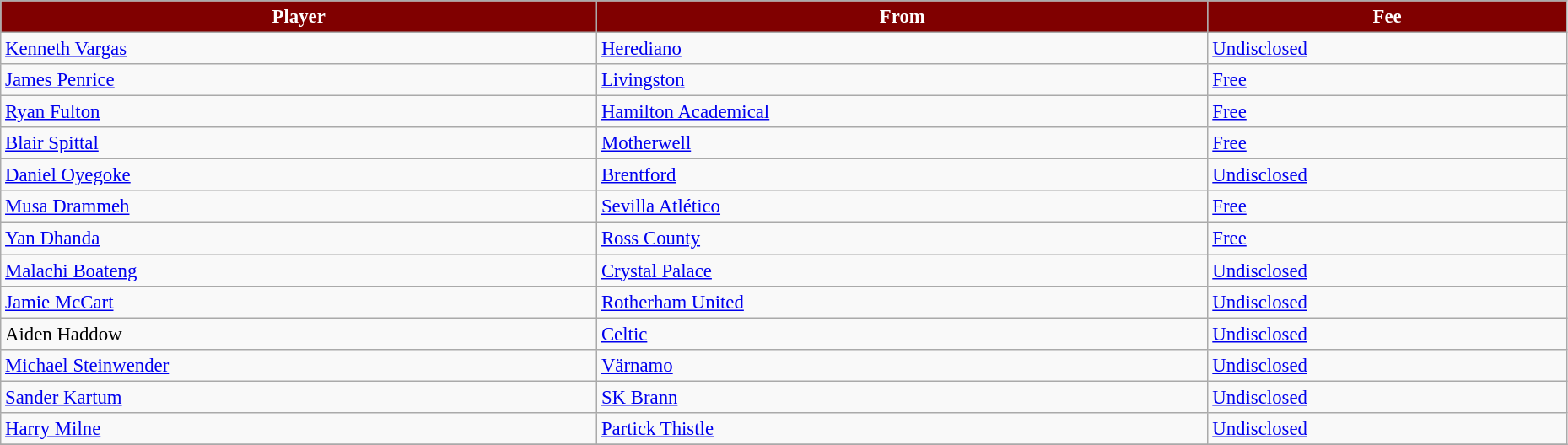<table class="wikitable" style="text-align:left; font-size:95%;width:98%;">
<tr>
<th style="background:maroon; color:white;">Player</th>
<th style="background:maroon; color:white;">From</th>
<th style="background:maroon; color:white;">Fee</th>
</tr>
<tr>
<td> <a href='#'>Kenneth Vargas</a></td>
<td> <a href='#'>Herediano</a></td>
<td><a href='#'>Undisclosed</a></td>
</tr>
<tr>
<td> <a href='#'>James Penrice</a></td>
<td> <a href='#'>Livingston</a></td>
<td><a href='#'>Free</a></td>
</tr>
<tr>
<td> <a href='#'>Ryan Fulton</a></td>
<td> <a href='#'>Hamilton Academical</a></td>
<td><a href='#'>Free</a></td>
</tr>
<tr>
<td> <a href='#'>Blair Spittal</a></td>
<td> <a href='#'>Motherwell</a></td>
<td><a href='#'>Free</a></td>
</tr>
<tr>
<td> <a href='#'>Daniel Oyegoke</a></td>
<td> <a href='#'>Brentford</a></td>
<td><a href='#'>Undisclosed</a></td>
</tr>
<tr>
<td> <a href='#'>Musa Drammeh</a></td>
<td> <a href='#'>Sevilla Atlético</a></td>
<td><a href='#'>Free</a></td>
</tr>
<tr>
<td> <a href='#'>Yan Dhanda</a></td>
<td> <a href='#'>Ross County</a></td>
<td><a href='#'>Free</a></td>
</tr>
<tr>
<td> <a href='#'>Malachi Boateng</a></td>
<td> <a href='#'>Crystal Palace</a></td>
<td><a href='#'>Undisclosed</a></td>
</tr>
<tr>
<td> <a href='#'>Jamie McCart</a></td>
<td> <a href='#'>Rotherham United</a></td>
<td><a href='#'>Undisclosed</a></td>
</tr>
<tr>
<td> Aiden Haddow</td>
<td> <a href='#'>Celtic</a></td>
<td><a href='#'>Undisclosed</a></td>
</tr>
<tr>
<td> <a href='#'>Michael Steinwender</a></td>
<td> <a href='#'>Värnamo</a></td>
<td><a href='#'>Undisclosed</a></td>
</tr>
<tr>
<td> <a href='#'>Sander Kartum</a></td>
<td> <a href='#'>SK Brann</a></td>
<td><a href='#'>Undisclosed</a></td>
</tr>
<tr>
<td> <a href='#'>Harry Milne</a></td>
<td> <a href='#'>Partick Thistle</a></td>
<td><a href='#'>Undisclosed</a></td>
</tr>
<tr>
</tr>
</table>
